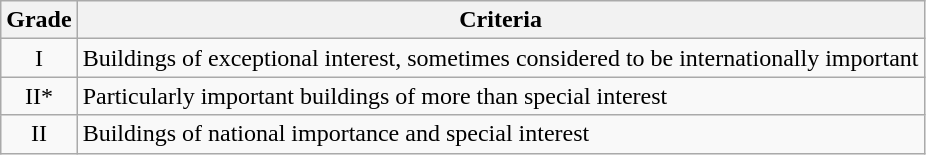<table class="wikitable">
<tr>
<th>Grade</th>
<th>Criteria</th>
</tr>
<tr>
<td align="center" >I</td>
<td>Buildings of exceptional interest, sometimes considered to be internationally important</td>
</tr>
<tr>
<td align="center" >II*</td>
<td>Particularly important buildings of more than special interest</td>
</tr>
<tr>
<td align="center" >II</td>
<td>Buildings of national importance and special interest</td>
</tr>
</table>
